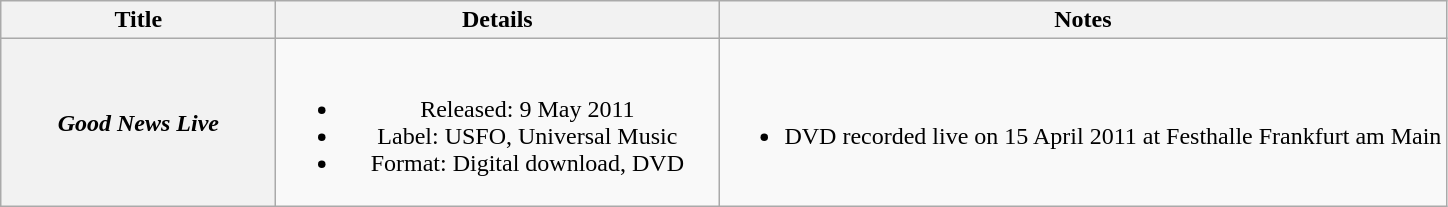<table class="wikitable plainrowheaders" style="text-align:center;">
<tr>
<th scope="col" style="width:11em;">Title</th>
<th scope="col" style="width:18em;">Details</th>
<th scope="col">Notes</th>
</tr>
<tr>
<th scope="row"><em>Good News Live</em></th>
<td><br><ul><li>Released: 9 May 2011</li><li>Label:  USFO, Universal Music</li><li>Format: Digital download, DVD</li></ul></td>
<td><br><ul><li>DVD recorded live on 15 April 2011 at Festhalle Frankfurt am Main</li></ul></td>
</tr>
</table>
